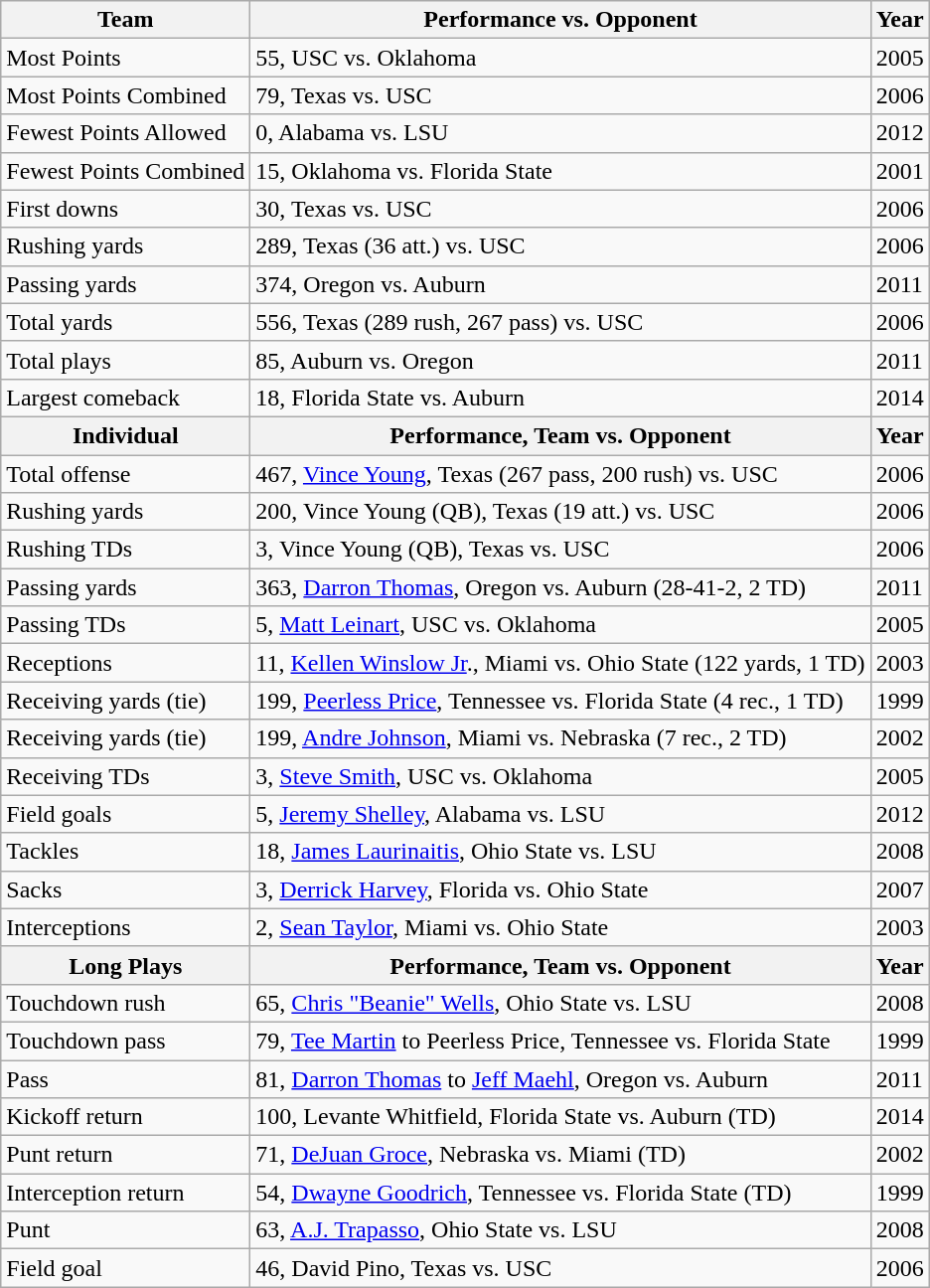<table class="wikitable">
<tr>
<th>Team</th>
<th>Performance vs. Opponent</th>
<th>Year</th>
</tr>
<tr>
<td>Most Points</td>
<td>55, USC vs. Oklahoma</td>
<td>2005</td>
</tr>
<tr>
<td>Most Points Combined</td>
<td>79, Texas vs. USC</td>
<td>2006</td>
</tr>
<tr>
<td>Fewest Points Allowed</td>
<td>0, Alabama vs. LSU</td>
<td>2012</td>
</tr>
<tr>
<td>Fewest Points Combined</td>
<td>15, Oklahoma vs. Florida State</td>
<td>2001</td>
</tr>
<tr>
<td>First downs</td>
<td>30, Texas  vs. USC</td>
<td>2006</td>
</tr>
<tr>
<td>Rushing yards</td>
<td>289, Texas (36 att.) vs. USC</td>
<td>2006</td>
</tr>
<tr>
<td>Passing yards</td>
<td>374, Oregon vs. Auburn</td>
<td>2011</td>
</tr>
<tr>
<td>Total yards</td>
<td>556, Texas (289 rush, 267 pass) vs. USC</td>
<td>2006</td>
</tr>
<tr>
<td>Total plays</td>
<td>85, Auburn vs. Oregon</td>
<td>2011</td>
</tr>
<tr>
<td>Largest comeback</td>
<td>18, Florida State vs. Auburn</td>
<td>2014</td>
</tr>
<tr>
<th>Individual</th>
<th>Performance, Team vs. Opponent</th>
<th>Year</th>
</tr>
<tr>
<td>Total offense</td>
<td>467, <a href='#'>Vince Young</a>, Texas (267 pass, 200 rush) vs. USC</td>
<td>2006</td>
</tr>
<tr>
<td>Rushing yards</td>
<td>200, Vince Young (QB), Texas (19 att.) vs. USC</td>
<td>2006</td>
</tr>
<tr>
<td>Rushing TDs</td>
<td>3, Vince Young (QB), Texas  vs. USC</td>
<td>2006</td>
</tr>
<tr>
<td>Passing yards</td>
<td>363, <a href='#'>Darron Thomas</a>, Oregon vs. Auburn (28-41-2, 2 TD)</td>
<td>2011</td>
</tr>
<tr>
<td>Passing TDs</td>
<td>5, <a href='#'>Matt Leinart</a>, USC vs. Oklahoma</td>
<td>2005</td>
</tr>
<tr>
<td>Receptions</td>
<td>11, <a href='#'>Kellen Winslow Jr</a>., Miami vs. Ohio State (122 yards, 1 TD)</td>
<td>2003</td>
</tr>
<tr>
<td>Receiving yards (tie)</td>
<td>199, <a href='#'>Peerless Price</a>, Tennessee vs. Florida State (4 rec., 1 TD)</td>
<td>1999</td>
</tr>
<tr>
<td>Receiving yards (tie)</td>
<td>199, <a href='#'>Andre Johnson</a>, Miami vs. Nebraska (7 rec., 2 TD)</td>
<td>2002</td>
</tr>
<tr>
<td>Receiving TDs</td>
<td>3, <a href='#'>Steve Smith</a>, USC vs. Oklahoma</td>
<td>2005</td>
</tr>
<tr>
<td>Field goals</td>
<td>5, <a href='#'>Jeremy Shelley</a>, Alabama vs. LSU</td>
<td>2012</td>
</tr>
<tr>
<td>Tackles</td>
<td>18, <a href='#'>James Laurinaitis</a>, Ohio State vs. LSU</td>
<td>2008</td>
</tr>
<tr>
<td>Sacks</td>
<td>3, <a href='#'>Derrick Harvey</a>, Florida vs. Ohio State</td>
<td>2007</td>
</tr>
<tr>
<td>Interceptions</td>
<td>2, <a href='#'>Sean Taylor</a>, Miami vs. Ohio State</td>
<td>2003</td>
</tr>
<tr>
<th>Long Plays</th>
<th>Performance, Team vs. Opponent</th>
<th>Year</th>
</tr>
<tr>
<td>Touchdown rush</td>
<td>65, <a href='#'>Chris "Beanie" Wells</a>, Ohio State vs. LSU</td>
<td>2008</td>
</tr>
<tr>
<td>Touchdown pass</td>
<td>79, <a href='#'>Tee Martin</a> to Peerless Price, Tennessee vs. Florida State</td>
<td>1999</td>
</tr>
<tr>
<td>Pass</td>
<td>81, <a href='#'>Darron Thomas</a> to <a href='#'>Jeff Maehl</a>, Oregon vs. Auburn</td>
<td>2011</td>
</tr>
<tr>
<td>Kickoff return</td>
<td>100, Levante Whitfield, Florida State vs. Auburn (TD)</td>
<td>2014</td>
</tr>
<tr>
<td>Punt return</td>
<td>71, <a href='#'>DeJuan Groce</a>, Nebraska vs. Miami (TD)</td>
<td>2002</td>
</tr>
<tr>
<td>Interception return</td>
<td>54, <a href='#'>Dwayne Goodrich</a>, Tennessee vs. Florida State (TD)</td>
<td>1999</td>
</tr>
<tr>
<td>Punt</td>
<td>63, <a href='#'>A.J. Trapasso</a>, Ohio State vs. LSU</td>
<td>2008</td>
</tr>
<tr>
<td>Field goal</td>
<td>46, David Pino, Texas vs. USC</td>
<td>2006</td>
</tr>
</table>
